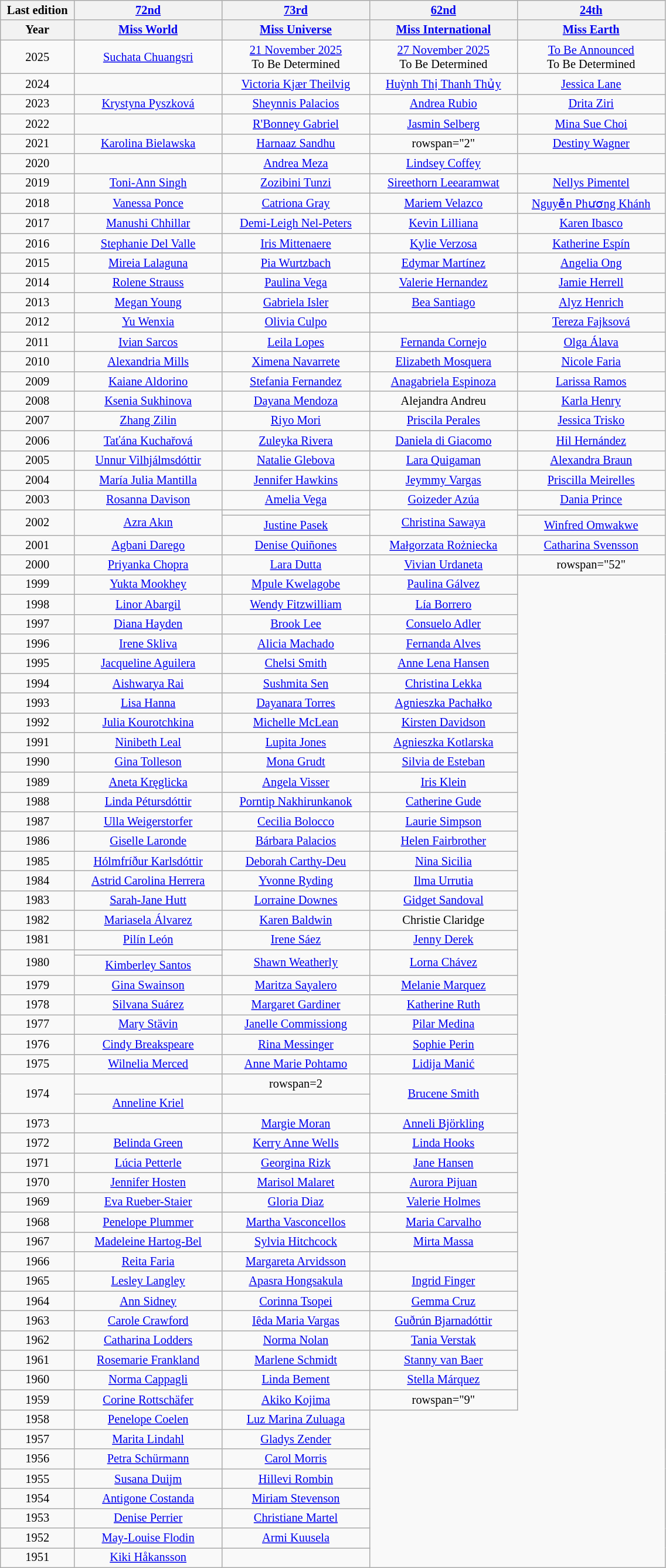<table class="wikitable sortable" style="font-size: 85%; text-align:center;" |>
<tr>
<th style="width:6%;">Last edition</th>
<th style="width:12%;"><a href='#'>72nd</a></th>
<th style="width:12%;"><a href='#'>73rd</a></th>
<th style="width:12%;"><a href='#'>62nd</a></th>
<th style="width:12%;"><a href='#'>24th</a></th>
</tr>
<tr>
<th style="width:10%;">Year</th>
<th style="width:20%;"><a href='#'>Miss World</a></th>
<th style="width:20%;"><a href='#'>Miss Universe</a></th>
<th style="width:20%;"><a href='#'>Miss International</a></th>
<th style="width:20%;"><a href='#'>Miss Earth</a></th>
</tr>
<tr>
<td>2025</td>
<td><a href='#'>Suchata Chuangsri</a><br></td>
<td><a href='#'>21 November 2025</a><br>To Be Determined</td>
<td><a href='#'>27 November 2025</a><br>To Be Determined</td>
<td><a href='#'>To Be Announced</a><br>To Be Determined</td>
</tr>
<tr style="text-align:center;">
<td>2024</td>
<td></td>
<td><a href='#'>Victoria Kjær Theilvig</a><br></td>
<td><a href='#'>Huỳnh Thị Thanh Thủy</a><br></td>
<td><a href='#'>Jessica Lane</a><br></td>
</tr>
<tr>
<td>2023</td>
<td><a href='#'>Krystyna Pyszková</a><br></td>
<td><a href='#'>Sheynnis Palacios</a><br></td>
<td><a href='#'>Andrea Rubio</a><br></td>
<td><a href='#'>Drita Ziri</a>  <br></td>
</tr>
<tr>
<td>2022</td>
<td></td>
<td><a href='#'>R'Bonney Gabriel</a><br></td>
<td><a href='#'>Jasmin Selberg</a><br></td>
<td><a href='#'>Mina Sue Choi</a><br></td>
</tr>
<tr>
<td>2021</td>
<td><a href='#'>Karolina Bielawska</a><br></td>
<td><a href='#'>Harnaaz Sandhu</a><br></td>
<td>rowspan="2" </td>
<td><a href='#'>Destiny Wagner</a><br></td>
</tr>
<tr>
<td>2020</td>
<td></td>
<td><a href='#'>Andrea Meza</a><br></td>
<td><a href='#'>Lindsey Coffey</a><br></td>
</tr>
<tr>
<td>2019</td>
<td><a href='#'>Toni-Ann Singh</a><br></td>
<td><a href='#'>Zozibini Tunzi</a><br></td>
<td><a href='#'>Sireethorn Leearamwat</a><br></td>
<td><a href='#'>Nellys Pimentel</a><br></td>
</tr>
<tr>
<td>2018</td>
<td><a href='#'>Vanessa Ponce</a><br></td>
<td><a href='#'>Catriona Gray</a><br></td>
<td><a href='#'>Mariem Velazco</a><br></td>
<td><a href='#'>Nguyễn Phương Khánh</a><br></td>
</tr>
<tr>
<td>2017</td>
<td><a href='#'>Manushi Chhillar</a><br></td>
<td><a href='#'>Demi-Leigh Nel-Peters</a><br></td>
<td><a href='#'>Kevin Lilliana</a><br></td>
<td><a href='#'>Karen Ibasco</a><br></td>
</tr>
<tr>
<td>2016</td>
<td><a href='#'>Stephanie Del Valle</a><br></td>
<td><a href='#'>Iris Mittenaere</a><br></td>
<td><a href='#'>Kylie Verzosa</a><br></td>
<td><a href='#'>Katherine Espín</a><br></td>
</tr>
<tr>
<td>2015</td>
<td><a href='#'>Mireia Lalaguna</a><br></td>
<td><a href='#'>Pia Wurtzbach</a><br></td>
<td><a href='#'>Edymar Martínez</a><br></td>
<td><a href='#'>Angelia Ong</a><br></td>
</tr>
<tr>
<td>2014</td>
<td><a href='#'>Rolene Strauss</a><br></td>
<td><a href='#'>Paulina Vega</a><br></td>
<td><a href='#'>Valerie Hernandez</a><br></td>
<td><a href='#'>Jamie Herrell</a><br></td>
</tr>
<tr>
<td>2013</td>
<td><a href='#'>Megan Young</a><br></td>
<td><a href='#'>Gabriela Isler</a><br></td>
<td><a href='#'>Bea Santiago</a><br></td>
<td><a href='#'>Alyz Henrich</a><br></td>
</tr>
<tr>
<td>2012</td>
<td><a href='#'>Yu Wenxia</a><br></td>
<td><a href='#'>Olivia Culpo</a><br></td>
<td></td>
<td><a href='#'>Tereza Fajksová</a><br></td>
</tr>
<tr>
<td>2011</td>
<td><a href='#'>Ivian Sarcos</a><br></td>
<td><a href='#'>Leila Lopes</a><br></td>
<td><a href='#'>Fernanda Cornejo</a><br></td>
<td><a href='#'>Olga Álava</a><br></td>
</tr>
<tr>
<td>2010</td>
<td><a href='#'>Alexandria Mills</a><br></td>
<td><a href='#'>Ximena Navarrete</a><br></td>
<td><a href='#'>Elizabeth Mosquera</a><br></td>
<td><a href='#'>Nicole Faria</a><br></td>
</tr>
<tr>
<td>2009</td>
<td><a href='#'>Kaiane Aldorino</a><br></td>
<td><a href='#'>Stefania Fernandez</a><br></td>
<td><a href='#'>Anagabriela Espinoza</a><br></td>
<td><a href='#'>Larissa Ramos</a><br></td>
</tr>
<tr>
<td>2008</td>
<td><a href='#'>Ksenia Sukhinova</a><br></td>
<td><a href='#'>Dayana Mendoza</a><br></td>
<td>Alejandra Andreu<br></td>
<td><a href='#'>Karla Henry</a><br></td>
</tr>
<tr>
<td>2007</td>
<td><a href='#'>Zhang Zilin</a><br></td>
<td><a href='#'>Riyo Mori</a><br></td>
<td><a href='#'>Priscila Perales</a><br></td>
<td><a href='#'>Jessica Trisko</a><br></td>
</tr>
<tr>
<td>2006</td>
<td><a href='#'>Taťána Kuchařová</a><br></td>
<td><a href='#'>Zuleyka Rivera</a><br></td>
<td><a href='#'>Daniela di Giacomo</a><br></td>
<td><a href='#'>Hil Hernández</a><br></td>
</tr>
<tr>
<td>2005</td>
<td><a href='#'>Unnur Vilhjálmsdóttir</a><br></td>
<td><a href='#'>Natalie Glebova</a><br></td>
<td><a href='#'>Lara Quigaman</a><br></td>
<td><a href='#'>Alexandra Braun</a><br></td>
</tr>
<tr>
<td>2004</td>
<td><a href='#'>María Julia Mantilla</a><br></td>
<td><a href='#'>Jennifer Hawkins</a><br></td>
<td><a href='#'>Jeymmy Vargas</a><br></td>
<td><a href='#'>Priscilla Meirelles</a><br></td>
</tr>
<tr>
<td>2003</td>
<td><a href='#'>Rosanna Davison</a><br></td>
<td><a href='#'>Amelia Vega</a><br></td>
<td><a href='#'>Goizeder Azúa</a><br></td>
<td><a href='#'>Dania Prince</a><br></td>
</tr>
<tr>
<td rowspan=2>2002</td>
<td rowspan=2><a href='#'>Azra Akın</a><br></td>
<td></td>
<td rowspan=2><a href='#'>Christina Sawaya</a><br></td>
<td></td>
</tr>
<tr>
<td><a href='#'>Justine Pasek</a><br></td>
<td><a href='#'>Winfred Omwakwe</a><br></td>
</tr>
<tr>
<td>2001</td>
<td><a href='#'>Agbani Darego</a><br></td>
<td><a href='#'>Denise Quiñones</a><br></td>
<td><a href='#'>Małgorzata Rożniecka</a><br></td>
<td><a href='#'>Catharina Svensson</a><br></td>
</tr>
<tr>
<td>2000</td>
<td><a href='#'>Priyanka Chopra</a><br></td>
<td><a href='#'>Lara Dutta</a><br></td>
<td><a href='#'>Vivian Urdaneta</a><br></td>
<td>rowspan="52" </td>
</tr>
<tr>
<td>1999</td>
<td><a href='#'>Yukta Mookhey</a><br></td>
<td><a href='#'>Mpule Kwelagobe</a><br></td>
<td><a href='#'>Paulina Gálvez</a><br></td>
</tr>
<tr>
<td>1998</td>
<td><a href='#'>Linor Abargil</a><br></td>
<td><a href='#'>Wendy Fitzwilliam</a><br></td>
<td><a href='#'>Lía Borrero</a><br></td>
</tr>
<tr>
<td>1997</td>
<td><a href='#'>Diana Hayden</a><br></td>
<td><a href='#'>Brook Lee</a><br></td>
<td><a href='#'>Consuelo Adler</a><br></td>
</tr>
<tr>
<td>1996</td>
<td><a href='#'>Irene Skliva</a><br></td>
<td><a href='#'>Alicia Machado</a><br></td>
<td><a href='#'>Fernanda Alves</a><br></td>
</tr>
<tr>
<td>1995</td>
<td><a href='#'>Jacqueline Aguilera</a><br></td>
<td><a href='#'>Chelsi Smith</a><br></td>
<td><a href='#'>Anne Lena Hansen</a><br></td>
</tr>
<tr>
<td>1994</td>
<td><a href='#'>Aishwarya Rai</a><br></td>
<td><a href='#'>Sushmita Sen</a><br></td>
<td><a href='#'>Christina Lekka</a><br></td>
</tr>
<tr>
<td>1993</td>
<td><a href='#'>Lisa Hanna</a><br></td>
<td><a href='#'>Dayanara Torres</a><br></td>
<td><a href='#'>Agnieszka Pachałko</a><br></td>
</tr>
<tr>
<td>1992</td>
<td><a href='#'>Julia Kourotchkina</a><br></td>
<td><a href='#'>Michelle McLean</a><br></td>
<td><a href='#'>Kirsten Davidson</a><br></td>
</tr>
<tr>
<td>1991</td>
<td><a href='#'>Ninibeth Leal</a><br></td>
<td><a href='#'>Lupita Jones</a><br></td>
<td><a href='#'>Agnieszka Kotlarska</a><br></td>
</tr>
<tr>
<td>1990</td>
<td><a href='#'>Gina Tolleson</a><br></td>
<td><a href='#'>Mona Grudt</a><br></td>
<td><a href='#'>Silvia de Esteban</a><br></td>
</tr>
<tr>
<td>1989</td>
<td><a href='#'>Aneta Kręglicka</a><br></td>
<td><a href='#'>Angela Visser</a><br></td>
<td><a href='#'>Iris Klein</a><br></td>
</tr>
<tr>
<td>1988</td>
<td><a href='#'>Linda Pétursdóttir</a><br></td>
<td><a href='#'>Porntip Nakhirunkanok</a><br></td>
<td><a href='#'>Catherine Gude</a><br></td>
</tr>
<tr>
<td>1987</td>
<td><a href='#'>Ulla Weigerstorfer</a><br></td>
<td><a href='#'>Cecilia Bolocco</a><br></td>
<td><a href='#'>Laurie Simpson</a><br></td>
</tr>
<tr>
<td>1986</td>
<td><a href='#'>Giselle Laronde</a><br></td>
<td><a href='#'>Bárbara Palacios</a><br></td>
<td><a href='#'>Helen Fairbrother</a><br></td>
</tr>
<tr>
<td>1985</td>
<td><a href='#'>Hólmfríður Karlsdóttir</a><br></td>
<td><a href='#'>Deborah Carthy-Deu</a><br></td>
<td><a href='#'>Nina Sicilia</a><br></td>
</tr>
<tr>
<td>1984</td>
<td><a href='#'>Astrid Carolina Herrera</a><br></td>
<td><a href='#'>Yvonne Ryding</a><br></td>
<td><a href='#'>Ilma Urrutia</a><br></td>
</tr>
<tr>
<td>1983</td>
<td><a href='#'>Sarah-Jane Hutt</a><br></td>
<td><a href='#'>Lorraine Downes</a><br></td>
<td><a href='#'>Gidget Sandoval</a><br></td>
</tr>
<tr>
<td>1982</td>
<td><a href='#'>Mariasela Álvarez</a><br></td>
<td><a href='#'>Karen Baldwin</a><br></td>
<td>Christie Claridge<br></td>
</tr>
<tr>
<td>1981</td>
<td><a href='#'>Pilín León</a><br></td>
<td><a href='#'>Irene Sáez</a><br></td>
<td><a href='#'>Jenny Derek</a><br></td>
</tr>
<tr>
<td rowspan=2>1980</td>
<td></td>
<td rowspan=2><a href='#'>Shawn Weatherly</a><br></td>
<td rowspan=2><a href='#'>Lorna Chávez</a><br></td>
</tr>
<tr>
<td><a href='#'>Kimberley Santos</a><br></td>
</tr>
<tr>
<td>1979</td>
<td><a href='#'>Gina Swainson</a><br></td>
<td><a href='#'>Maritza Sayalero</a><br></td>
<td><a href='#'>Melanie Marquez</a><br></td>
</tr>
<tr>
<td>1978</td>
<td><a href='#'>Silvana Suárez</a><br></td>
<td><a href='#'>Margaret Gardiner</a><br></td>
<td><a href='#'>Katherine Ruth</a><br></td>
</tr>
<tr>
<td>1977</td>
<td><a href='#'>Mary Stävin</a><br></td>
<td><a href='#'>Janelle Commissiong</a><br></td>
<td><a href='#'>Pilar Medina</a><br></td>
</tr>
<tr>
<td>1976</td>
<td><a href='#'>Cindy Breakspeare</a><br></td>
<td><a href='#'>Rina Messinger</a><br></td>
<td><a href='#'>Sophie Perin</a><br></td>
</tr>
<tr>
<td>1975</td>
<td><a href='#'>Wilnelia Merced</a><br></td>
<td><a href='#'>Anne Marie Pohtamo</a><br></td>
<td><a href='#'>Lidija Manić</a><br></td>
</tr>
<tr>
<td rowspan=2>1974</td>
<td></td>
<td>rowspan=2 </td>
<td rowspan=2><a href='#'>Brucene Smith</a><br></td>
</tr>
<tr>
<td><a href='#'>Anneline Kriel</a><br></td>
</tr>
<tr>
<td>1973</td>
<td></td>
<td><a href='#'>Margie Moran</a><br></td>
<td><a href='#'>Anneli Björkling</a><br></td>
</tr>
<tr>
<td>1972</td>
<td><a href='#'>Belinda Green</a><br></td>
<td><a href='#'>Kerry Anne Wells</a><br></td>
<td><a href='#'>Linda Hooks</a><br></td>
</tr>
<tr>
<td>1971</td>
<td><a href='#'>Lúcia Petterle</a><br></td>
<td><a href='#'>Georgina Rizk</a><br></td>
<td><a href='#'>Jane Hansen</a><br></td>
</tr>
<tr>
<td>1970</td>
<td><a href='#'>Jennifer Hosten</a><br></td>
<td><a href='#'>Marisol Malaret</a><br></td>
<td><a href='#'>Aurora Pijuan</a><br></td>
</tr>
<tr>
<td>1969</td>
<td><a href='#'>Eva Rueber-Staier</a><br></td>
<td><a href='#'>Gloria Diaz</a><br></td>
<td><a href='#'>Valerie Holmes</a><br></td>
</tr>
<tr>
<td>1968</td>
<td><a href='#'>Penelope Plummer</a><br></td>
<td><a href='#'>Martha Vasconcellos</a><br></td>
<td><a href='#'>Maria Carvalho</a><br></td>
</tr>
<tr>
<td>1967</td>
<td><a href='#'>Madeleine Hartog-Bel</a><br></td>
<td><a href='#'>Sylvia Hitchcock</a><br></td>
<td><a href='#'>Mirta Massa</a><br></td>
</tr>
<tr>
<td>1966</td>
<td><a href='#'>Reita Faria</a><br></td>
<td><a href='#'>Margareta Arvidsson</a><br></td>
<td></td>
</tr>
<tr>
<td>1965</td>
<td><a href='#'>Lesley Langley</a><br></td>
<td><a href='#'>Apasra Hongsakula</a><br></td>
<td><a href='#'>Ingrid Finger</a><br></td>
</tr>
<tr>
<td>1964</td>
<td><a href='#'>Ann Sidney</a><br></td>
<td><a href='#'>Corinna Tsopei</a><br></td>
<td><a href='#'>Gemma Cruz</a><br></td>
</tr>
<tr>
<td>1963</td>
<td><a href='#'>Carole Crawford</a><br></td>
<td><a href='#'>Iêda Maria Vargas</a><br></td>
<td><a href='#'>Guðrún Bjarnadóttir</a><br></td>
</tr>
<tr>
<td>1962</td>
<td><a href='#'>Catharina Lodders</a><br></td>
<td><a href='#'>Norma Nolan</a><br></td>
<td><a href='#'>Tania Verstak</a><br></td>
</tr>
<tr>
<td>1961</td>
<td><a href='#'>Rosemarie Frankland</a><br></td>
<td><a href='#'>Marlene Schmidt</a><br></td>
<td><a href='#'>Stanny van Baer</a><br></td>
</tr>
<tr>
<td>1960</td>
<td><a href='#'>Norma Cappagli</a><br></td>
<td><a href='#'>Linda Bement</a><br></td>
<td><a href='#'>Stella Márquez</a><br></td>
</tr>
<tr>
<td>1959</td>
<td><a href='#'>Corine Rottschäfer</a><br></td>
<td><a href='#'>Akiko Kojima</a><br></td>
<td>rowspan="9" </td>
</tr>
<tr>
<td>1958</td>
<td><a href='#'>Penelope Coelen</a><br></td>
<td><a href='#'>Luz Marina Zuluaga</a><br></td>
</tr>
<tr>
<td>1957</td>
<td><a href='#'>Marita Lindahl</a><br></td>
<td><a href='#'>Gladys Zender</a><br></td>
</tr>
<tr>
<td>1956</td>
<td><a href='#'>Petra Schürmann</a><br></td>
<td><a href='#'>Carol Morris</a><br></td>
</tr>
<tr>
<td>1955</td>
<td><a href='#'>Susana Duijm</a><br></td>
<td><a href='#'>Hillevi Rombin</a><br></td>
</tr>
<tr>
<td>1954</td>
<td><a href='#'>Antigone Costanda</a><br></td>
<td><a href='#'>Miriam Stevenson</a><br></td>
</tr>
<tr>
<td>1953</td>
<td><a href='#'>Denise Perrier</a><br></td>
<td><a href='#'>Christiane Martel</a><br></td>
</tr>
<tr>
<td>1952</td>
<td><a href='#'>May-Louise Flodin</a><br></td>
<td><a href='#'>Armi Kuusela</a><br></td>
</tr>
<tr>
<td>1951</td>
<td><a href='#'>Kiki Håkansson</a><br></td>
<td></td>
</tr>
</table>
